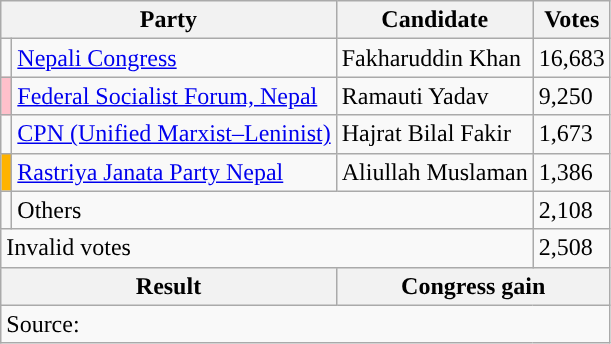<table class="wikitable">
<tr>
<th colspan="2">Party</th>
<th>Candidate</th>
<th>Votes</th>
</tr>
<tr>
<td style="background-color:"></td>
<td><a href='#'>Nepali Congress</a></td>
<td>Fakharuddin Khan</td>
<td>16,683</td>
</tr>
<tr>
<td style="background-color:pink"></td>
<td><a href='#'>Federal Socialist Forum, Nepal</a></td>
<td>Ramauti Yadav</td>
<td>9,250</td>
</tr>
<tr>
<td style="background-color:"></td>
<td><a href='#'>CPN (Unified Marxist–Leninist)</a></td>
<td>Hajrat Bilal Fakir</td>
<td>1,673</td>
</tr>
<tr>
<td style="background-color:#ffb300"></td>
<td><a href='#'>Rastriya Janata Party Nepal</a></td>
<td>Aliullah Muslaman</td>
<td>1,386</td>
</tr>
<tr>
<td></td>
<td colspan="2">Others</td>
<td>2,108</td>
</tr>
<tr>
<td colspan="3">Invalid votes</td>
<td>2,508</td>
</tr>
<tr>
<th colspan="2">Result</th>
<th colspan="2">Congress gain</th>
</tr>
<tr>
<td colspan="4">Source: </td>
</tr>
</table>
